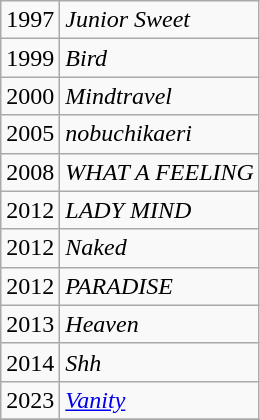<table class="wikitable">
<tr>
<td>1997</td>
<td><em>Junior Sweet</em> </td>
</tr>
<tr>
<td>1999</td>
<td><em>Bird</em> </td>
</tr>
<tr>
<td>2000</td>
<td><em>Mindtravel</em> </td>
</tr>
<tr>
<td>2005</td>
<td><em>nobuchikaeri</em> </td>
</tr>
<tr>
<td>2008</td>
<td><em>WHAT A FEELING</em> </td>
</tr>
<tr>
<td>2012</td>
<td><em>LADY MIND</em> </td>
</tr>
<tr>
<td>2012</td>
<td><em>Naked</em> </td>
</tr>
<tr>
<td>2012</td>
<td><em>PARADISE</em> </td>
</tr>
<tr>
<td>2013</td>
<td><em>Heaven</em> </td>
</tr>
<tr>
<td>2014</td>
<td><em>Shh</em> </td>
</tr>
<tr>
<td>2023</td>
<td><em><a href='#'>Vanity</a></em> </td>
</tr>
<tr>
</tr>
</table>
